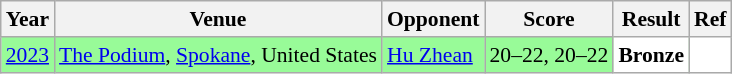<table class="sortable wikitable" style="font-size: 90%;">
<tr>
<th>Year</th>
<th>Venue</th>
<th>Opponent</th>
<th>Score</th>
<th>Result</th>
<th>Ref</th>
</tr>
<tr style="background:#98FB98">
<td align="center"><a href='#'>2023</a></td>
<td align="left"><a href='#'>The Podium</a>, <a href='#'>Spokane</a>, United States</td>
<td align="left"> <a href='#'>Hu Zhean</a></td>
<td align="left">20–22, 20–22</td>
<td style="text-align:left; background:white"> <strong>Bronze</strong></td>
<td style="text-align:center; background:white"></td>
</tr>
</table>
